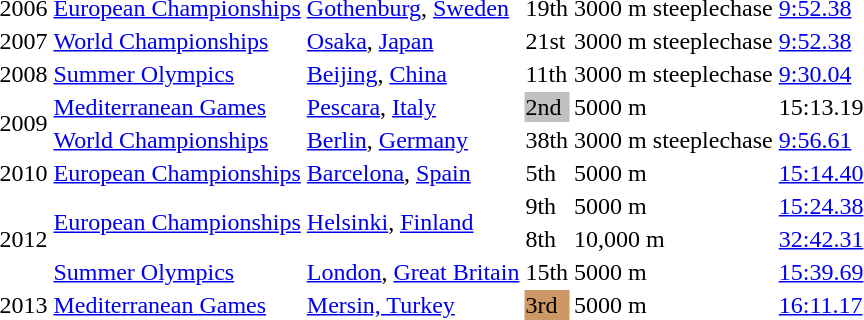<table>
<tr>
<td>2006</td>
<td><a href='#'>European Championships</a></td>
<td><a href='#'>Gothenburg</a>, <a href='#'>Sweden</a></td>
<td>19th</td>
<td>3000 m steeplechase</td>
<td><a href='#'>9:52.38</a></td>
</tr>
<tr>
<td>2007</td>
<td><a href='#'>World Championships</a></td>
<td><a href='#'>Osaka</a>, <a href='#'>Japan</a></td>
<td>21st</td>
<td>3000 m steeplechase</td>
<td><a href='#'>9:52.38</a></td>
</tr>
<tr>
<td>2008</td>
<td><a href='#'>Summer Olympics</a></td>
<td><a href='#'>Beijing</a>, <a href='#'>China</a></td>
<td>11th</td>
<td>3000 m steeplechase</td>
<td><a href='#'>9:30.04</a></td>
</tr>
<tr>
<td rowspan=2>2009</td>
<td><a href='#'>Mediterranean Games</a></td>
<td><a href='#'>Pescara</a>, <a href='#'>Italy</a></td>
<td bgcolor=silver>2nd</td>
<td>5000 m</td>
<td>15:13.19</td>
</tr>
<tr>
<td><a href='#'>World Championships</a></td>
<td><a href='#'>Berlin</a>, <a href='#'>Germany</a></td>
<td>38th</td>
<td>3000 m steeplechase</td>
<td><a href='#'>9:56.61</a></td>
</tr>
<tr>
<td>2010</td>
<td><a href='#'>European Championships</a></td>
<td><a href='#'>Barcelona</a>, <a href='#'>Spain</a></td>
<td>5th</td>
<td>5000 m</td>
<td><a href='#'>15:14.40</a></td>
</tr>
<tr>
<td rowspan=3>2012</td>
<td rowspan=2><a href='#'>European Championships</a></td>
<td rowspan=2><a href='#'>Helsinki</a>, <a href='#'>Finland</a></td>
<td>9th</td>
<td>5000 m</td>
<td><a href='#'>15:24.38</a></td>
</tr>
<tr>
<td>8th</td>
<td>10,000 m</td>
<td><a href='#'>32:42.31</a></td>
</tr>
<tr>
<td><a href='#'>Summer Olympics</a></td>
<td><a href='#'>London</a>, <a href='#'>Great Britain</a></td>
<td>15th</td>
<td>5000 m</td>
<td><a href='#'>15:39.69</a></td>
</tr>
<tr>
<td>2013</td>
<td><a href='#'>Mediterranean Games</a></td>
<td><a href='#'>Mersin, Turkey</a></td>
<td bgcolor=cc9966>3rd</td>
<td>5000 m</td>
<td><a href='#'>16:11.17</a></td>
</tr>
</table>
